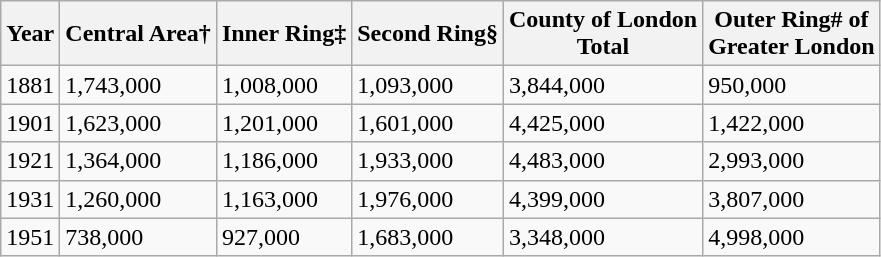<table class="wikitable">
<tr>
<th>Year</th>
<th>Central Area†</th>
<th>Inner Ring‡</th>
<th>Second Ring§</th>
<th>County of London <br>Total</th>
<th>Outer Ring# of <br> Greater London</th>
</tr>
<tr>
<td>1881</td>
<td>1,743,000</td>
<td>1,008,000</td>
<td>1,093,000</td>
<td>3,844,000</td>
<td>950,000</td>
</tr>
<tr>
<td>1901</td>
<td>1,623,000</td>
<td>1,201,000</td>
<td>1,601,000</td>
<td>4,425,000</td>
<td>1,422,000</td>
</tr>
<tr>
<td>1921</td>
<td>1,364,000</td>
<td>1,186,000</td>
<td>1,933,000</td>
<td>4,483,000</td>
<td>2,993,000</td>
</tr>
<tr>
<td>1931</td>
<td>1,260,000</td>
<td>1,163,000</td>
<td>1,976,000</td>
<td>4,399,000</td>
<td>3,807,000</td>
</tr>
<tr>
<td>1951</td>
<td>738,000</td>
<td>927,000</td>
<td>1,683,000</td>
<td>3,348,000</td>
<td>4,998,000</td>
</tr>
</table>
